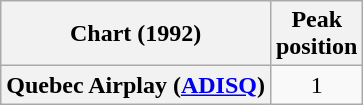<table class="wikitable plainrowheaders" style="text-align:center">
<tr>
<th scope="col">Chart (1992)</th>
<th scope="col">Peak<br>position</th>
</tr>
<tr>
<th scope="row">Quebec Airplay (<a href='#'>ADISQ</a>)</th>
<td>1</td>
</tr>
</table>
